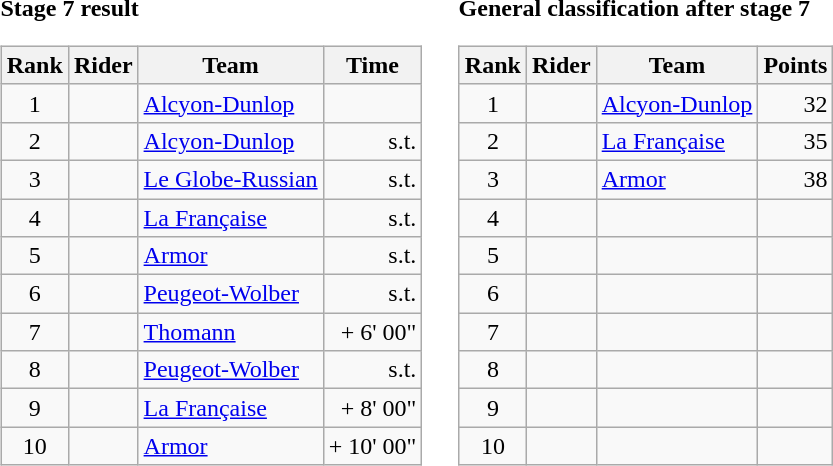<table>
<tr>
<td><strong>Stage 7 result</strong><br><table class="wikitable">
<tr>
<th scope="col">Rank</th>
<th scope="col">Rider</th>
<th scope="col">Team</th>
<th scope="col">Time</th>
</tr>
<tr>
<td style="text-align:center;">1</td>
<td></td>
<td><a href='#'>Alcyon-Dunlop</a></td>
<td style="text-align:right;"></td>
</tr>
<tr>
<td style="text-align:center;">2</td>
<td></td>
<td><a href='#'>Alcyon-Dunlop</a></td>
<td style="text-align:right;">s.t.</td>
</tr>
<tr>
<td style="text-align:center;">3</td>
<td></td>
<td><a href='#'>Le Globe-Russian</a></td>
<td style="text-align:right;">s.t.</td>
</tr>
<tr>
<td style="text-align:center;">4</td>
<td></td>
<td><a href='#'>La Française</a></td>
<td style="text-align:right;">s.t.</td>
</tr>
<tr>
<td style="text-align:center;">5</td>
<td></td>
<td><a href='#'>Armor</a></td>
<td style="text-align:right;">s.t.</td>
</tr>
<tr>
<td style="text-align:center;">6</td>
<td></td>
<td><a href='#'>Peugeot-Wolber</a></td>
<td style="text-align:right;">s.t.</td>
</tr>
<tr>
<td style="text-align:center;">7</td>
<td></td>
<td><a href='#'>Thomann</a></td>
<td style="text-align:right;">+ 6' 00"</td>
</tr>
<tr>
<td style="text-align:center;">8</td>
<td></td>
<td><a href='#'>Peugeot-Wolber</a></td>
<td style="text-align:right;">s.t.</td>
</tr>
<tr>
<td style="text-align:center;">9</td>
<td></td>
<td><a href='#'>La Française</a></td>
<td style="text-align:right;">+ 8' 00"</td>
</tr>
<tr>
<td style="text-align:center;">10</td>
<td></td>
<td><a href='#'>Armor</a></td>
<td style="text-align:right;">+ 10' 00"</td>
</tr>
</table>
</td>
<td></td>
<td><strong>General classification after stage 7</strong><br><table class="wikitable">
<tr>
<th scope="col">Rank</th>
<th scope="col">Rider</th>
<th scope="col">Team</th>
<th scope="col">Points</th>
</tr>
<tr>
<td style="text-align:center;">1</td>
<td></td>
<td><a href='#'>Alcyon-Dunlop</a></td>
<td style="text-align:right;">32</td>
</tr>
<tr>
<td style="text-align:center;">2</td>
<td></td>
<td><a href='#'>La Française</a></td>
<td style="text-align:right;">35</td>
</tr>
<tr>
<td style="text-align:center;">3</td>
<td></td>
<td><a href='#'>Armor</a></td>
<td style="text-align:right;">38</td>
</tr>
<tr>
<td style="text-align:center;">4</td>
<td></td>
<td></td>
<td></td>
</tr>
<tr>
<td style="text-align:center;">5</td>
<td></td>
<td></td>
<td></td>
</tr>
<tr>
<td style="text-align:center;">6</td>
<td></td>
<td></td>
<td></td>
</tr>
<tr>
<td style="text-align:center;">7</td>
<td></td>
<td></td>
<td></td>
</tr>
<tr>
<td style="text-align:center;">8</td>
<td></td>
<td></td>
<td></td>
</tr>
<tr>
<td style="text-align:center;">9</td>
<td></td>
<td></td>
<td></td>
</tr>
<tr>
<td style="text-align:center;">10</td>
<td></td>
<td></td>
<td></td>
</tr>
</table>
</td>
</tr>
</table>
